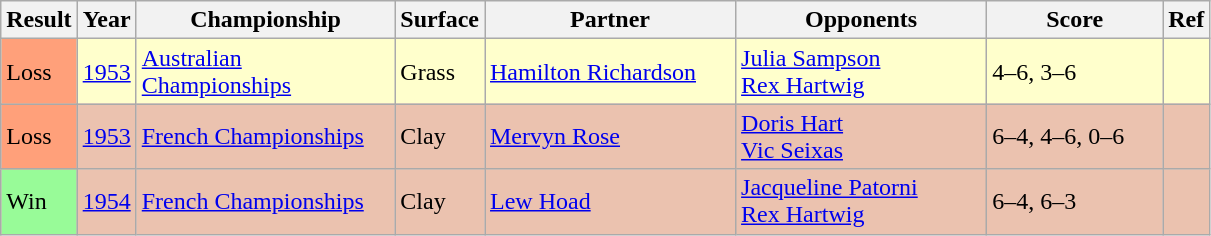<table class="sortable wikitable">
<tr>
<th style="width:40px">Result</th>
<th style="width:30px">Year</th>
<th style="width:165px">Championship</th>
<th style="width:50px">Surface</th>
<th style="width:160px">Partner</th>
<th style="width:160px">Opponents</th>
<th style="width:110px" class="unsortable">Score</th>
<th>Ref</th>
</tr>
<tr style="background:#ffffcc;">
<td style="background:#ffa07a;">Loss</td>
<td><a href='#'>1953</a></td>
<td><a href='#'>Australian Championships</a></td>
<td>Grass</td>
<td> <a href='#'>Hamilton Richardson</a></td>
<td> <a href='#'>Julia Sampson</a><br>  <a href='#'>Rex Hartwig</a></td>
<td>4–6, 3–6</td>
<td></td>
</tr>
<tr style="background:#ebc2af;">
<td style="background:#ffa07a;">Loss</td>
<td><a href='#'>1953</a></td>
<td><a href='#'>French Championships</a></td>
<td>Clay</td>
<td> <a href='#'>Mervyn Rose</a></td>
<td> <a href='#'>Doris Hart</a><br> <a href='#'>Vic Seixas</a></td>
<td>6–4, 4–6, 0–6</td>
<td></td>
</tr>
<tr style="background:#ebc2af;">
<td style="background:#98fb98;">Win</td>
<td><a href='#'>1954</a></td>
<td><a href='#'>French Championships</a></td>
<td>Clay</td>
<td> <a href='#'>Lew Hoad</a></td>
<td> <a href='#'>Jacqueline Patorni</a><br> <a href='#'>Rex Hartwig</a></td>
<td>6–4, 6–3</td>
<td></td>
</tr>
</table>
